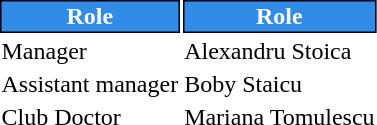<table class="toccolours">
<tr>
<th style="background:#318CE7;color:#FFFFFF;border:1px solid #000000;">Role</th>
<th style="background:#318CE7;color:#FFFFFF;border:1px solid #000000;">Role</th>
</tr>
<tr>
<td>Manager</td>
<td> Alexandru Stoica</td>
</tr>
<tr>
<td>Assistant manager</td>
<td> Boby Staicu</td>
</tr>
<tr>
<td>Club Doctor</td>
<td> Mariana Tomulescu</td>
</tr>
</table>
